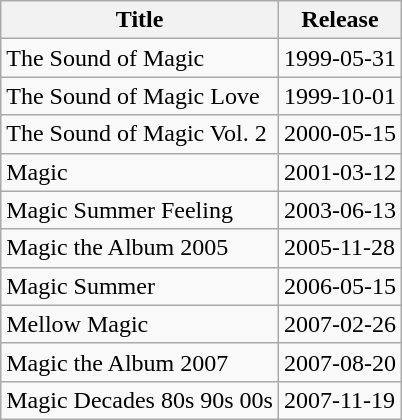<table class="wikitable">
<tr>
<th>Title</th>
<th>Release</th>
</tr>
<tr>
<td>The Sound of Magic</td>
<td>1999-05-31</td>
</tr>
<tr>
<td>The Sound of Magic Love</td>
<td>1999-10-01</td>
</tr>
<tr>
<td>The Sound of Magic Vol. 2</td>
<td>2000-05-15</td>
</tr>
<tr>
<td>Magic</td>
<td>2001-03-12</td>
</tr>
<tr>
<td>Magic Summer Feeling</td>
<td>2003-06-13</td>
</tr>
<tr>
<td>Magic the Album 2005</td>
<td>2005-11-28</td>
</tr>
<tr>
<td>Magic Summer</td>
<td>2006-05-15</td>
</tr>
<tr>
<td>Mellow Magic</td>
<td>2007-02-26</td>
</tr>
<tr>
<td>Magic the Album 2007</td>
<td>2007-08-20</td>
</tr>
<tr>
<td>Magic Decades 80s 90s 00s</td>
<td>2007-11-19</td>
</tr>
</table>
